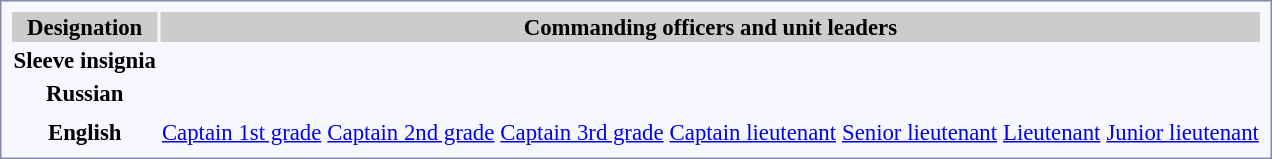<table style="border:1px solid #8888aa; background-color:#f7f8ff; padding:5px; font-size:95%; margin: 0px 12px 12px 0px;">
<tr bgcolor="#CCCCCC">
<th>Designation</th>
<th colspan=7><strong>Commanding officers and unit leaders</strong></th>
</tr>
<tr align="center">
<th>Sleeve insignia</th>
<td></td>
<td></td>
<td></td>
<td></td>
<td></td>
<td></td>
<td></td>
</tr>
<tr style="text-align:center;">
<th>Russian</th>
<td><br></td>
<td><br></td>
<td><br></td>
<td><br></td>
<td><br></td>
<td><br></td>
<td><br></td>
</tr>
<tr style="text-align:center;">
<td colspan=8></td>
</tr>
<tr style="text-align:center;">
<th>English</th>
<td><a href='#'>Captain 1st grade</a></td>
<td><a href='#'>Captain 2nd grade</a></td>
<td><a href='#'>Captain 3rd grade</a></td>
<td><a href='#'>Captain lieutenant</a></td>
<td><a href='#'>Senior lieutenant</a></td>
<td><a href='#'>Lieutenant</a></td>
<td><a href='#'>Junior lieutenant</a><br></td>
</tr>
</table>
